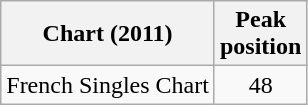<table class="wikitable sortable">
<tr>
<th>Chart (2011)</th>
<th>Peak<br>position</th>
</tr>
<tr>
<td>French Singles Chart</td>
<td style="text-align:center;">48</td>
</tr>
</table>
